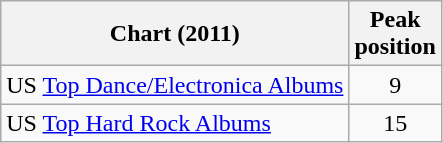<table class="wikitable sortable">
<tr>
<th scope="col">Chart (2011)</th>
<th scope="col">Peak<br>position</th>
</tr>
<tr>
<td>US <a href='#'>Top Dance/Electronica Albums</a></td>
<td style="text-align:center;">9</td>
</tr>
<tr>
<td>US <a href='#'>Top Hard Rock Albums</a></td>
<td style="text-align:center;">15</td>
</tr>
</table>
